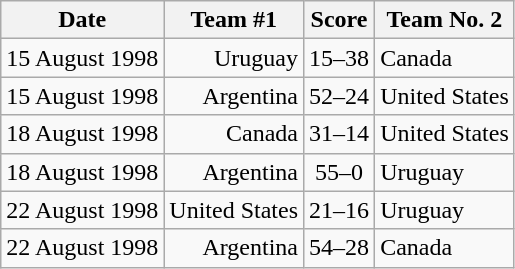<table class="wikitable">
<tr>
<th>Date</th>
<th>Team #1</th>
<th>Score</th>
<th>Team No. 2</th>
</tr>
<tr>
<td>15 August 1998</td>
<td align="right">Uruguay</td>
<td align="center">15–38</td>
<td>Canada</td>
</tr>
<tr>
<td>15 August 1998</td>
<td align="right">Argentina</td>
<td align="center">52–24</td>
<td>United States</td>
</tr>
<tr>
<td>18 August 1998</td>
<td align="right">Canada</td>
<td align="center">31–14</td>
<td>United States</td>
</tr>
<tr>
<td>18 August 1998</td>
<td align="right">Argentina</td>
<td align="center">55–0</td>
<td>Uruguay</td>
</tr>
<tr>
<td>22 August 1998</td>
<td align="right">United States</td>
<td align="center">21–16</td>
<td>Uruguay</td>
</tr>
<tr>
<td>22 August 1998</td>
<td align="right">Argentina</td>
<td align="center">54–28</td>
<td>Canada</td>
</tr>
</table>
